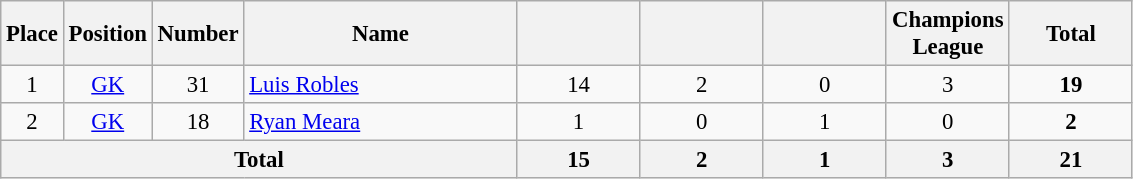<table class="wikitable" style="font-size: 95%; text-align: center;">
<tr>
<th width=30>Place</th>
<th width=30>Position</th>
<th width=30>Number</th>
<th width=175>Name</th>
<th width=75></th>
<th width=75></th>
<th width=75></th>
<th width=75>Champions League</th>
<th width=75><strong>Total</strong></th>
</tr>
<tr>
<td>1</td>
<td><a href='#'>GK</a></td>
<td>31</td>
<td align=left> <a href='#'>Luis Robles</a></td>
<td>14</td>
<td>2</td>
<td>0</td>
<td>3</td>
<td><strong>19</strong></td>
</tr>
<tr>
<td>2</td>
<td><a href='#'>GK</a></td>
<td>18</td>
<td align=left> <a href='#'>Ryan Meara</a></td>
<td>1</td>
<td>0</td>
<td>1</td>
<td>0</td>
<td><strong>2</strong></td>
</tr>
<tr>
<th colspan="4">Total</th>
<th>15</th>
<th>2</th>
<th>1</th>
<th>3</th>
<th>21</th>
</tr>
</table>
